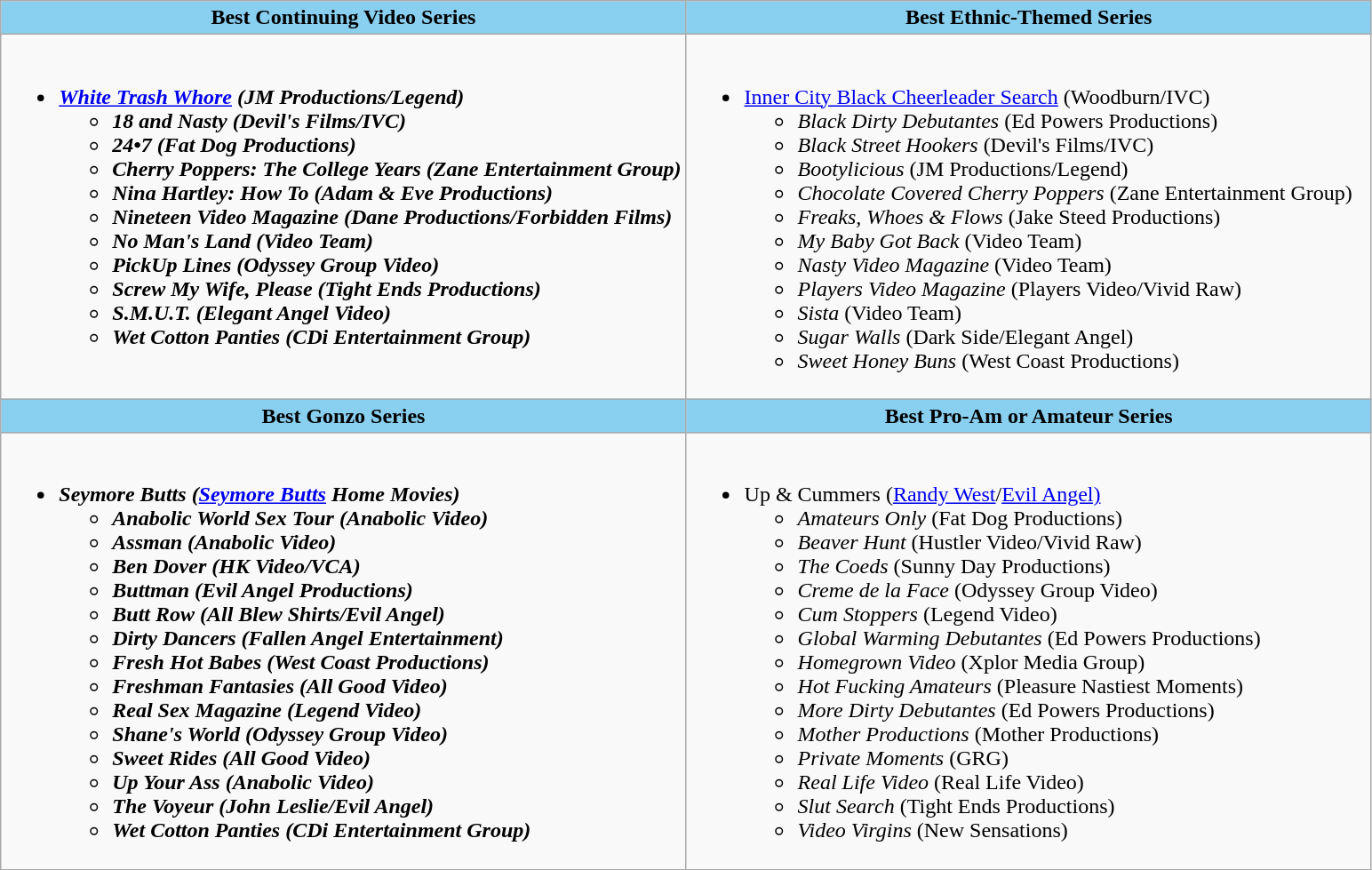<table class=wikitable>
<tr>
<th style="background:#89cff0; width:50%">Best Continuing Video Series</th>
<th style="background:#89cff0; width:50%">Best Ethnic-Themed Series</th>
</tr>
<tr>
<td valign="top"><br><ul><li><strong><em><a href='#'>White Trash Whore</a><em> (JM Productions/Legend)<strong><ul><li></em>18 and Nasty<em> (Devil's Films/IVC)</li><li></em>24•7<em> (Fat Dog Productions)</li><li></em>Cherry Poppers: The College Years<em> (Zane Entertainment Group)</li><li></em>Nina Hartley: How To<em> (Adam & Eve Productions)</li><li></em>Nineteen Video Magazine<em> (Dane Productions/Forbidden Films)</li><li></em>No Man's Land<em> (Video Team)</li><li></em>PickUp Lines<em> (Odyssey Group Video)</li><li></em>Screw My Wife, Please<em> (Tight Ends Productions)</li><li></em>S.M.U.T.<em> (Elegant Angel Video)</li><li></em>Wet Cotton Panties<em> (CDi Entertainment Group)</li></ul></li></ul></td>
<td valign="top"><br><ul><li></em></strong><a href='#'>Inner City Black Cheerleader Search</a></em> (Woodburn/IVC)</strong><ul><li><em>Black Dirty Debutantes</em> (Ed Powers Productions)</li><li><em>Black Street Hookers</em> (Devil's Films/IVC)</li><li><em>Bootylicious</em> (JM Productions/Legend)</li><li><em>Chocolate Covered Cherry Poppers</em> (Zane Entertainment Group)</li><li><em>Freaks, Whoes & Flows</em> (Jake Steed Productions)</li><li><em>My Baby Got Back</em> (Video Team)</li><li><em>Nasty Video Magazine</em> (Video Team)</li><li><em>Players Video Magazine</em> (Players Video/Vivid Raw)</li><li><em>Sista</em> (Video Team)</li><li><em>Sugar Walls</em> (Dark Side/Elegant Angel)</li><li><em>Sweet Honey Buns</em> (West Coast Productions)</li></ul></li></ul></td>
</tr>
<tr>
<th style="background:#89cff0; width:50%">Best Gonzo Series</th>
<th style="background:#89cff0; width:50%">Best Pro-Am or Amateur Series</th>
</tr>
<tr>
<td valign="top"><br><ul><li><strong><em>Seymore Butts<em> (<a href='#'>Seymore Butts</a> Home Movies)<strong><ul><li></em>Anabolic World Sex Tour<em> (Anabolic Video)</li><li></em>Assman<em> (Anabolic Video)</li><li></em>Ben Dover<em> (HK Video/VCA)</li><li></em>Buttman<em> (Evil Angel Productions)</li><li></em>Butt Row<em> (All Blew Shirts/Evil Angel)</li><li></em>Dirty Dancers<em> (Fallen Angel Entertainment)</li><li></em>Fresh Hot Babes<em> (West Coast Productions)</li><li></em>Freshman Fantasies<em> (All Good Video)</li><li></em>Real Sex Magazine<em> (Legend Video)</li><li></em>Shane's World<em> (Odyssey Group Video)</li><li></em>Sweet Rides<em> (All Good Video)</li><li></em>Up Your Ass<em> (Anabolic Video)</li><li></em>The Voyeur<em> (John Leslie/Evil Angel)</li><li></em>Wet Cotton Panties<em> (CDi Entertainment Group)</li></ul></li></ul></td>
<td valign="top"><br><ul><li></em></strong>Up & Cummers</em> (<a href='#'>Randy West</a>/<a href='#'>Evil Angel)</a></strong><ul><li><em>Amateurs Only</em> (Fat Dog Productions)</li><li><em>Beaver Hunt</em> (Hustler Video/Vivid Raw)</li><li><em>The Coeds</em> (Sunny Day Productions)</li><li><em>Creme de la Face</em> (Odyssey Group Video)</li><li><em>Cum Stoppers</em> (Legend Video)</li><li><em>Global Warming Debutantes</em> (Ed Powers Productions)</li><li><em>Homegrown Video</em> (Xplor Media Group)</li><li><em>Hot Fucking Amateurs</em> (Pleasure Nastiest Moments)</li><li><em>More Dirty Debutantes</em> (Ed Powers Productions)</li><li><em>Mother Productions</em> (Mother Productions)</li><li><em>Private Moments</em> (GRG)</li><li><em>Real Life Video</em> (Real Life Video)</li><li><em>Slut Search</em> (Tight Ends Productions)</li><li><em>Video Virgins</em> (New Sensations)</li></ul></li></ul></td>
</tr>
</table>
